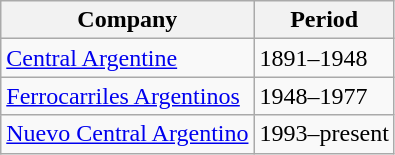<table class= "wikitable">
<tr>
<th>Company</th>
<th>Period</th>
</tr>
<tr>
<td> <a href='#'>Central Argentine</a></td>
<td>1891–1948</td>
</tr>
<tr>
<td> <a href='#'>Ferrocarriles Argentinos</a></td>
<td>1948–1977</td>
</tr>
<tr>
<td> <a href='#'>Nuevo Central Argentino</a> </td>
<td>1993–present</td>
</tr>
</table>
